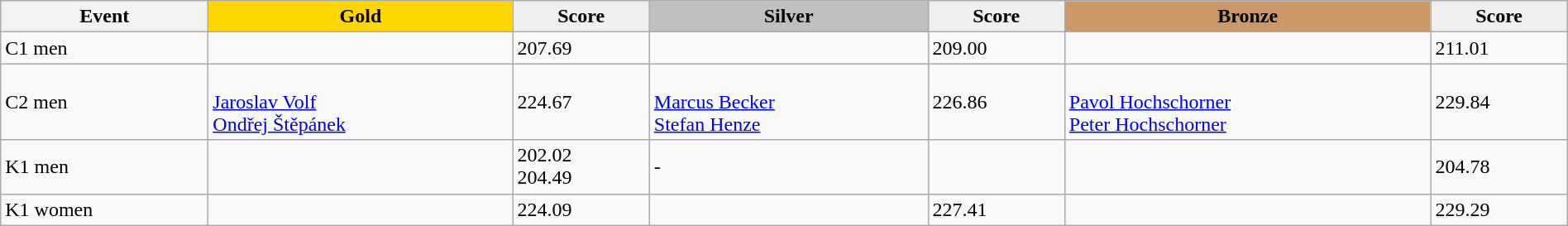<table class="wikitable" width=100%>
<tr>
<th>Event</th>
<td align=center bgcolor="gold"><strong>Gold</strong></td>
<td align=center bgcolor="EFEFEF"><strong>Score</strong></td>
<td align=center bgcolor="silver"><strong>Silver</strong></td>
<td align=center bgcolor="EFEFEF"><strong>Score</strong></td>
<td align=center bgcolor="CC9966"><strong>Bronze</strong></td>
<td align=center bgcolor="EFEFEF"><strong>Score</strong></td>
</tr>
<tr>
<td>C1 men</td>
<td></td>
<td>207.69</td>
<td></td>
<td>209.00</td>
<td></td>
<td>211.01</td>
</tr>
<tr>
<td>C2 men</td>
<td><br><a href='#'>Jaroslav Volf</a><br><a href='#'>Ondřej Štěpánek</a></td>
<td>224.67</td>
<td><br><a href='#'>Marcus Becker</a><br><a href='#'>Stefan Henze</a></td>
<td>226.86</td>
<td><br><a href='#'>Pavol Hochschorner</a><br><a href='#'>Peter Hochschorner</a></td>
<td>229.84</td>
</tr>
<tr>
<td>K1 men</td>
<td><br></td>
<td>202.02<br>204.49</td>
<td>-</td>
<td></td>
<td></td>
<td>204.78</td>
</tr>
<tr>
<td>K1 women</td>
<td></td>
<td>224.09</td>
<td></td>
<td>227.41</td>
<td></td>
<td>229.29</td>
</tr>
</table>
